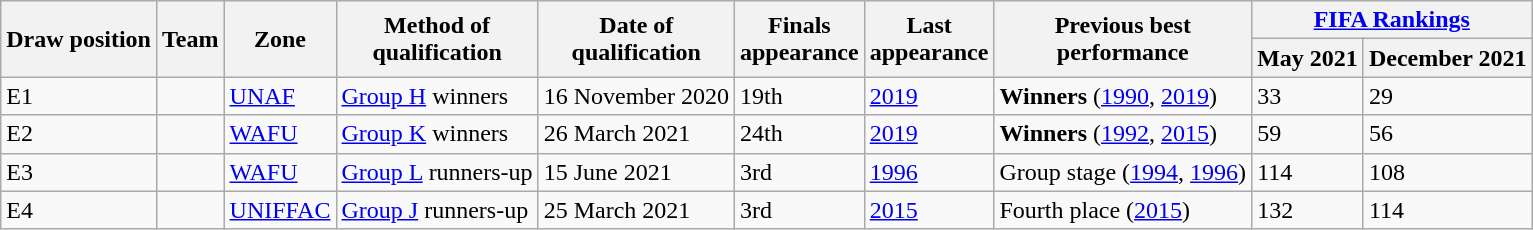<table class="wikitable sortable">
<tr>
<th rowspan=2>Draw position</th>
<th rowspan=2>Team</th>
<th rowspan=2>Zone</th>
<th rowspan=2>Method of<br>qualification</th>
<th rowspan=2>Date of<br>qualification</th>
<th rowspan=2>Finals<br>appearance</th>
<th rowspan=2>Last<br>appearance</th>
<th rowspan=2>Previous best<br>performance</th>
<th colspan=2><a href='#'>FIFA Rankings</a></th>
</tr>
<tr>
<th>May 2021</th>
<th>December 2021</th>
</tr>
<tr>
<td>E1</td>
<td style=white-space:nowrap></td>
<td><a href='#'>UNAF</a></td>
<td data-sort-value="*"><a href='#'>Group H</a> winners</td>
<td data-sort-value="3">16 November 2020</td>
<td>19th</td>
<td><a href='#'>2019</a></td>
<td data-sort-value="1.1"><strong>Winners</strong> (<a href='#'>1990</a>, <a href='#'>2019</a>)</td>
<td>33</td>
<td>29</td>
</tr>
<tr>
<td>E2</td>
<td style=white-space:nowrap></td>
<td><a href='#'>WAFU</a></td>
<td data-sort-value="G2"><a href='#'>Group K</a> winners</td>
<td data-sort-value="21">26 March 2021</td>
<td>24th</td>
<td><a href='#'>2019</a></td>
<td data-sort-value="1.2"><strong>Winners</strong> (<a href='#'>1992</a>, <a href='#'>2015</a>)</td>
<td>59</td>
<td>56</td>
</tr>
<tr>
<td>E3</td>
<td style=white-space:nowrap></td>
<td><a href='#'>WAFU</a></td>
<td data-sort-value="L1"><a href='#'>Group L</a> runners-up</td>
<td data-sort-value="7">15 June 2021</td>
<td>3rd</td>
<td><a href='#'>1996</a></td>
<td data-sort-value="2">Group stage (<a href='#'>1994</a>, <a href='#'>1996</a>)</td>
<td>114</td>
<td>108</td>
</tr>
<tr>
<td>E4</td>
<td style=white-space:nowrap></td>
<td><a href='#'>UNIFFAC</a></td>
<td data-sort-value="G1"><a href='#'>Group J</a> runners-up</td>
<td data-sort-value="20">25 March 2021</td>
<td>3rd</td>
<td><a href='#'>2015</a></td>
<td data-sort-value="9">Fourth place (<a href='#'>2015</a>)</td>
<td>132</td>
<td>114</td>
</tr>
</table>
